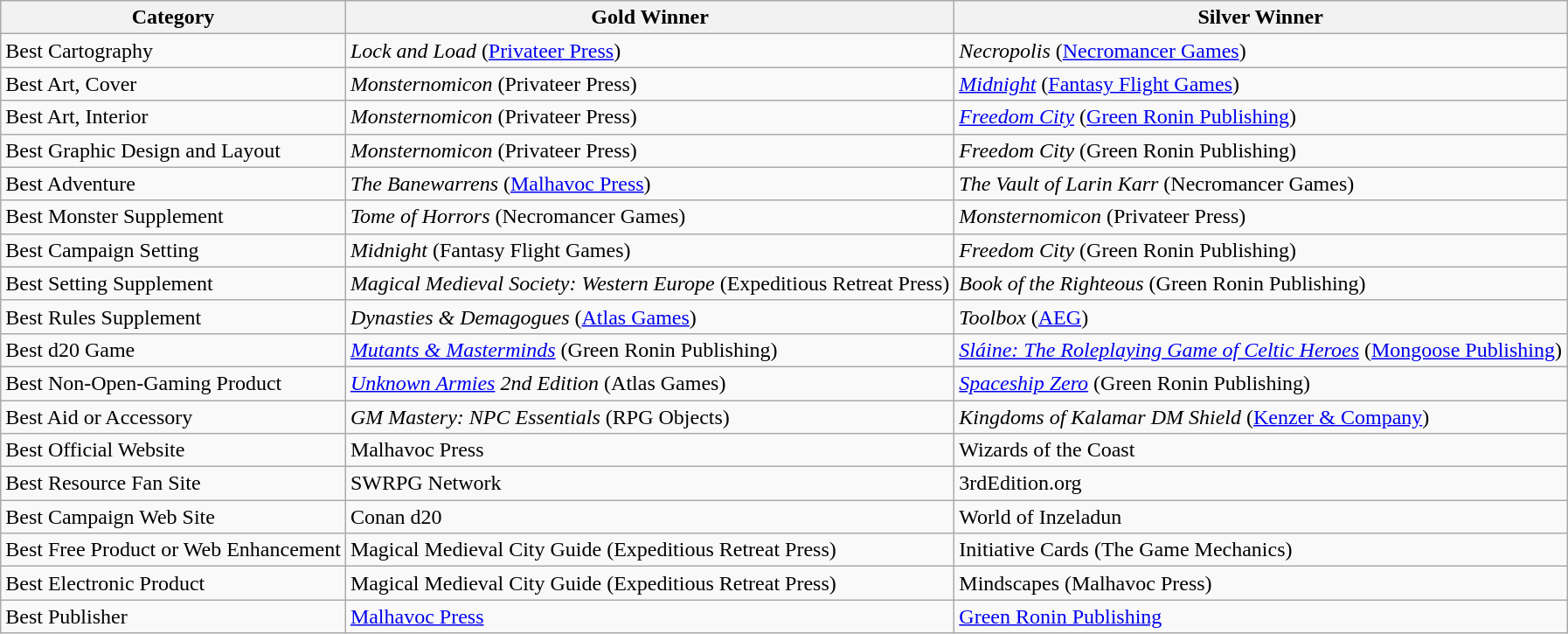<table class="wikitable">
<tr>
<th>Category</th>
<th>Gold Winner</th>
<th>Silver Winner</th>
</tr>
<tr>
<td>Best Cartography</td>
<td><em>Lock and Load</em> (<a href='#'>Privateer Press</a>)</td>
<td><em>Necropolis</em> (<a href='#'>Necromancer Games</a>)</td>
</tr>
<tr>
<td>Best Art, Cover</td>
<td><em>Monsternomicon</em> (Privateer Press)</td>
<td><em><a href='#'>Midnight</a></em> (<a href='#'>Fantasy Flight Games</a>)</td>
</tr>
<tr>
<td>Best Art, Interior</td>
<td><em>Monsternomicon</em> (Privateer Press)</td>
<td><em><a href='#'>Freedom City</a></em> (<a href='#'>Green Ronin Publishing</a>)</td>
</tr>
<tr>
<td>Best Graphic Design and Layout</td>
<td><em>Monsternomicon</em> (Privateer Press)</td>
<td><em>Freedom City</em> (Green Ronin Publishing)</td>
</tr>
<tr>
<td>Best Adventure</td>
<td><em>The Banewarrens</em> (<a href='#'>Malhavoc Press</a>)</td>
<td><em>The Vault of Larin Karr</em> (Necromancer Games)</td>
</tr>
<tr>
<td>Best Monster Supplement</td>
<td><em>Tome of Horrors</em> (Necromancer Games)</td>
<td><em>Monsternomicon</em> (Privateer Press)</td>
</tr>
<tr>
<td>Best Campaign Setting</td>
<td><em>Midnight</em> (Fantasy Flight Games)</td>
<td><em>Freedom City</em> (Green Ronin Publishing)</td>
</tr>
<tr>
<td>Best Setting Supplement</td>
<td><em>Magical Medieval Society: Western Europe</em> (Expeditious Retreat Press)</td>
<td><em>Book of the Righteous</em> (Green Ronin Publishing)</td>
</tr>
<tr>
<td>Best Rules Supplement</td>
<td><em>Dynasties & Demagogues</em> (<a href='#'>Atlas Games</a>)</td>
<td><em>Toolbox</em> (<a href='#'>AEG</a>)</td>
</tr>
<tr>
<td>Best d20 Game</td>
<td><em><a href='#'>Mutants & Masterminds</a></em> (Green Ronin Publishing)</td>
<td><em><a href='#'>Sláine: The Roleplaying Game of Celtic Heroes</a></em> (<a href='#'>Mongoose Publishing</a>)</td>
</tr>
<tr>
<td>Best Non-Open-Gaming Product</td>
<td><em><a href='#'>Unknown Armies</a> 2nd Edition</em> (Atlas Games)</td>
<td><em><a href='#'>Spaceship Zero</a></em> (Green Ronin Publishing)</td>
</tr>
<tr>
<td>Best Aid or Accessory</td>
<td><em>GM Mastery: NPC Essentials</em> (RPG Objects)</td>
<td><em>Kingdoms of Kalamar DM Shield</em> (<a href='#'>Kenzer & Company</a>)</td>
</tr>
<tr>
<td>Best Official Website</td>
<td>Malhavoc Press</td>
<td>Wizards of the Coast</td>
</tr>
<tr>
<td>Best Resource Fan Site</td>
<td>SWRPG Network</td>
<td>3rdEdition.org</td>
</tr>
<tr>
<td>Best Campaign Web Site</td>
<td>Conan d20</td>
<td>World of Inzeladun</td>
</tr>
<tr>
<td>Best Free Product or Web Enhancement</td>
<td>Magical Medieval City Guide (Expeditious Retreat Press)</td>
<td>Initiative Cards (The Game Mechanics)</td>
</tr>
<tr>
<td>Best Electronic Product</td>
<td>Magical Medieval City Guide (Expeditious Retreat Press)</td>
<td>Mindscapes (Malhavoc Press)</td>
</tr>
<tr>
<td>Best Publisher</td>
<td><a href='#'>Malhavoc Press</a></td>
<td><a href='#'>Green Ronin Publishing</a></td>
</tr>
</table>
